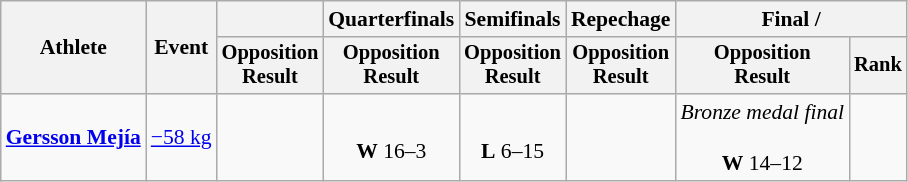<table class="wikitable" style="font-size:90%;">
<tr>
<th rowspan=2>Athlete</th>
<th rowspan=2>Event</th>
<th></th>
<th>Quarterfinals</th>
<th>Semifinals</th>
<th>Repechage</th>
<th colspan="2">Final / </th>
</tr>
<tr style="font-size:95%">
<th>Opposition<br>Result</th>
<th>Opposition<br>Result</th>
<th>Opposition<br>Result</th>
<th>Opposition<br>Result</th>
<th>Opposition<br>Result</th>
<th>Rank</th>
</tr>
<tr align=center>
<td align=left><strong><a href='#'>Gersson Mejía</a></strong></td>
<td align=left rowspan=2><a href='#'>−58 kg</a></td>
<td></td>
<td><br><strong>W</strong> 16–3</td>
<td><br><strong>L</strong> 6–15</td>
<td></td>
<td><em>Bronze medal final</em><br><br><strong>W</strong> 14–12</td>
<td></td>
</tr>
</table>
